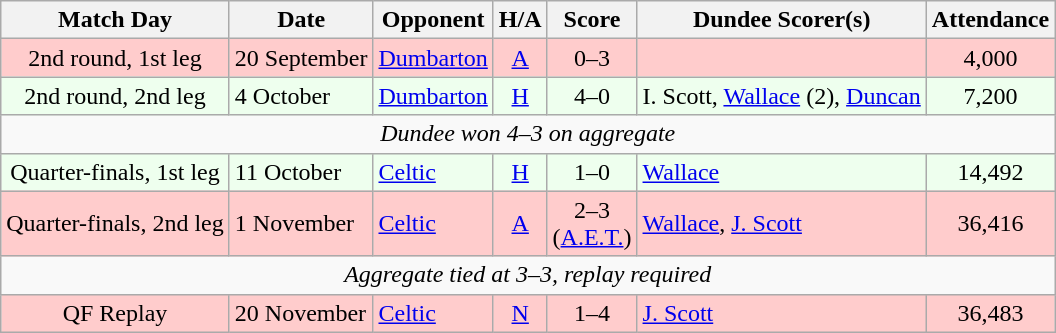<table class="wikitable" style="text-align:center">
<tr>
<th>Match Day</th>
<th>Date</th>
<th>Opponent</th>
<th>H/A</th>
<th>Score</th>
<th>Dundee Scorer(s)</th>
<th>Attendance</th>
</tr>
<tr bgcolor="#FFCCCC">
<td>2nd round, 1st leg</td>
<td align="left">20 September</td>
<td align="left"><a href='#'>Dumbarton</a></td>
<td><a href='#'>A</a></td>
<td>0–3</td>
<td align="left"></td>
<td>4,000</td>
</tr>
<tr bgcolor="#EEFFEE">
<td>2nd round, 2nd leg</td>
<td align="left">4 October</td>
<td align="left"><a href='#'>Dumbarton</a></td>
<td><a href='#'>H</a></td>
<td>4–0</td>
<td align="left">I. Scott, <a href='#'>Wallace</a> (2), <a href='#'>Duncan</a></td>
<td>7,200</td>
</tr>
<tr>
<td colspan="7"><em>Dundee won 4–3 on aggregate</em></td>
</tr>
<tr bgcolor="#EEFFEE">
<td>Quarter-finals, 1st leg</td>
<td align="left">11 October</td>
<td align="left"><a href='#'>Celtic</a></td>
<td><a href='#'>H</a></td>
<td>1–0</td>
<td align="left"><a href='#'>Wallace</a></td>
<td>14,492</td>
</tr>
<tr bgcolor="#FFCCCC">
<td>Quarter-finals, 2nd leg</td>
<td align="left">1 November</td>
<td align="left"><a href='#'>Celtic</a></td>
<td><a href='#'>A</a></td>
<td>2–3<br>(<a href='#'>A.E.T.</a>)</td>
<td align="left"><a href='#'>Wallace</a>, <a href='#'>J. Scott</a></td>
<td>36,416</td>
</tr>
<tr>
<td colspan="7"><em>Aggregate tied at 3–3, replay required</em></td>
</tr>
<tr bgcolor="#FFCCCC">
<td>QF Replay</td>
<td align="left">20 November</td>
<td align="left"><a href='#'>Celtic</a></td>
<td><a href='#'>N</a></td>
<td>1–4</td>
<td align="left"><a href='#'>J. Scott</a></td>
<td>36,483</td>
</tr>
</table>
